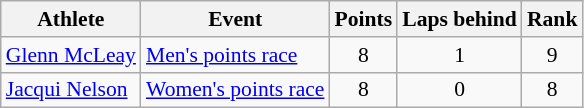<table class=wikitable style="font-size:90%;">
<tr>
<th>Athlete</th>
<th>Event</th>
<th>Points</th>
<th>Laps behind</th>
<th>Rank</th>
</tr>
<tr align=center>
<td align=left><a href='#'>Glenn McLeay</a></td>
<td align=left><a href='#'>Men's points race</a></td>
<td>8</td>
<td>1</td>
<td>9</td>
</tr>
<tr align=center>
<td align=left><a href='#'>Jacqui Nelson</a></td>
<td align=left><a href='#'>Women's points race</a></td>
<td>8</td>
<td>0</td>
<td>8</td>
</tr>
</table>
